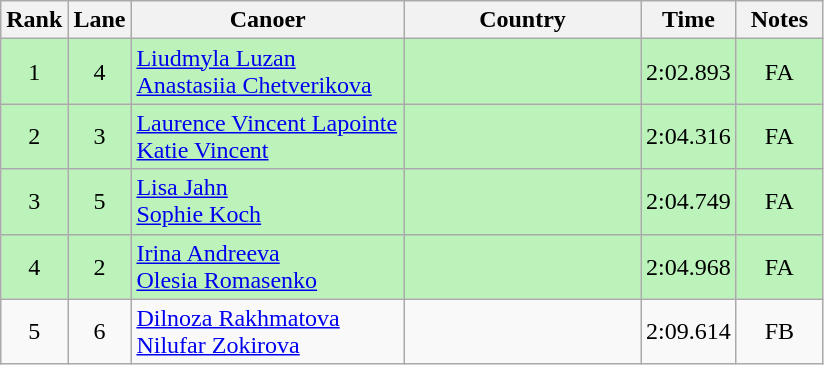<table class="wikitable" style="text-align:center;">
<tr>
<th width=30>Rank</th>
<th width=30>Lane</th>
<th width=175>Canoer</th>
<th width=150>Country</th>
<th width=30>Time</th>
<th width=50>Notes</th>
</tr>
<tr bgcolor=bbf3bb>
<td>1</td>
<td>4</td>
<td align=left><a href='#'>Liudmyla Luzan</a><br><a href='#'>Anastasiia Chetverikova</a></td>
<td align=left></td>
<td>2:02.893</td>
<td>FA</td>
</tr>
<tr bgcolor=bbf3bb>
<td>2</td>
<td>3</td>
<td align=left><a href='#'>Laurence Vincent Lapointe</a><br><a href='#'>Katie Vincent</a></td>
<td align=left></td>
<td>2:04.316</td>
<td>FA</td>
</tr>
<tr bgcolor=bbf3bb>
<td>3</td>
<td>5</td>
<td align=left><a href='#'>Lisa Jahn</a><br><a href='#'>Sophie Koch</a></td>
<td align=left></td>
<td>2:04.749</td>
<td>FA</td>
</tr>
<tr bgcolor=bbf3bb>
<td>4</td>
<td>2</td>
<td align=left><a href='#'>Irina Andreeva</a><br><a href='#'>Olesia Romasenko</a></td>
<td align=left></td>
<td>2:04.968</td>
<td>FA</td>
</tr>
<tr>
<td>5</td>
<td>6</td>
<td align=left><a href='#'>Dilnoza Rakhmatova</a><br><a href='#'>Nilufar Zokirova</a></td>
<td align=left></td>
<td>2:09.614</td>
<td>FB</td>
</tr>
</table>
